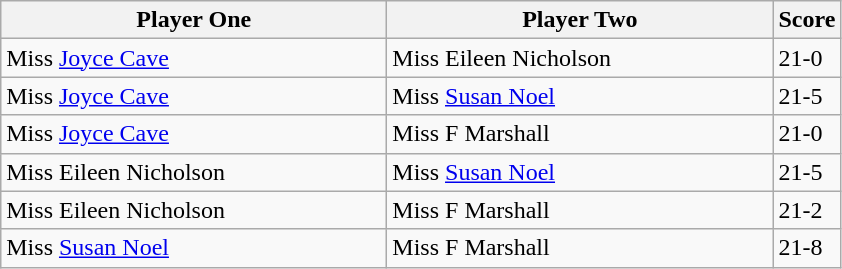<table class="wikitable">
<tr>
<th width=250>Player One</th>
<th width=250>Player Two</th>
<th width=30>Score</th>
</tr>
<tr>
<td> Miss <a href='#'>Joyce Cave</a></td>
<td> Miss Eileen Nicholson</td>
<td>21-0</td>
</tr>
<tr>
<td> Miss <a href='#'>Joyce Cave</a></td>
<td> Miss <a href='#'>Susan Noel</a></td>
<td>21-5</td>
</tr>
<tr>
<td> Miss <a href='#'>Joyce Cave</a></td>
<td> Miss F Marshall</td>
<td>21-0</td>
</tr>
<tr>
<td> Miss Eileen Nicholson</td>
<td> Miss <a href='#'>Susan Noel</a></td>
<td>21-5</td>
</tr>
<tr>
<td> Miss Eileen Nicholson</td>
<td> Miss F Marshall</td>
<td>21-2</td>
</tr>
<tr>
<td> Miss <a href='#'>Susan Noel</a></td>
<td> Miss F Marshall</td>
<td>21-8</td>
</tr>
</table>
